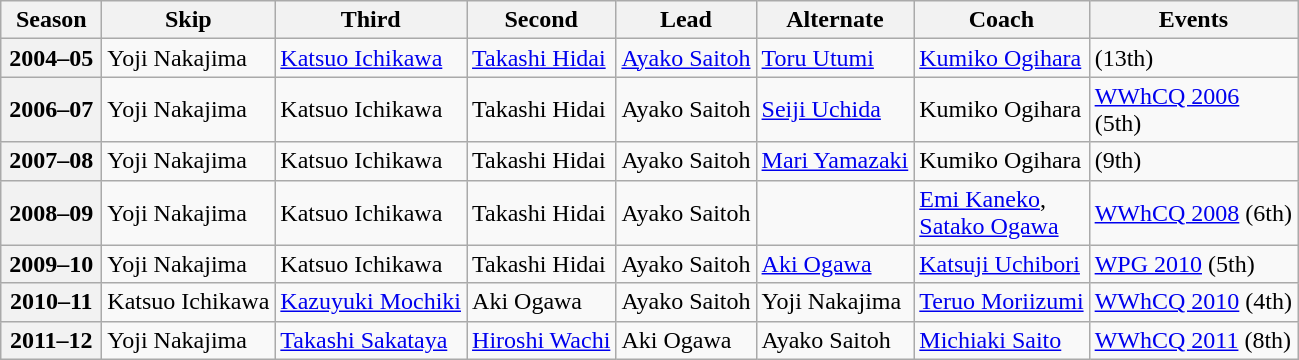<table class="wikitable">
<tr>
<th scope="col" width=60>Season</th>
<th scope="col">Skip</th>
<th scope="col">Third</th>
<th scope="col">Second</th>
<th scope="col">Lead</th>
<th scope="col">Alternate</th>
<th scope="col">Coach</th>
<th scope="col">Events</th>
</tr>
<tr>
<th scope="row">2004–05</th>
<td>Yoji Nakajima</td>
<td><a href='#'>Katsuo Ichikawa</a></td>
<td><a href='#'>Takashi Hidai</a></td>
<td><a href='#'>Ayako Saitoh</a></td>
<td><a href='#'>Toru Utumi</a></td>
<td><a href='#'>Kumiko Ogihara</a></td>
<td> (13th)</td>
</tr>
<tr>
<th scope="row">2006–07</th>
<td>Yoji Nakajima</td>
<td>Katsuo Ichikawa</td>
<td>Takashi Hidai</td>
<td>Ayako Saitoh</td>
<td><a href='#'>Seiji Uchida</a></td>
<td>Kumiko Ogihara</td>
<td><a href='#'>WWhCQ 2006</a> <br> (5th)</td>
</tr>
<tr>
<th scope="row">2007–08</th>
<td>Yoji Nakajima</td>
<td>Katsuo Ichikawa</td>
<td>Takashi Hidai</td>
<td>Ayako Saitoh</td>
<td><a href='#'>Mari Yamazaki</a></td>
<td>Kumiko Ogihara</td>
<td> (9th)</td>
</tr>
<tr>
<th scope="row">2008–09</th>
<td>Yoji Nakajima</td>
<td>Katsuo Ichikawa</td>
<td>Takashi Hidai</td>
<td>Ayako Saitoh</td>
<td></td>
<td><a href='#'>Emi Kaneko</a>,<br><a href='#'>Satako Ogawa</a></td>
<td><a href='#'>WWhCQ 2008</a> (6th)</td>
</tr>
<tr>
<th scope="row">2009–10</th>
<td>Yoji Nakajima</td>
<td>Katsuo Ichikawa</td>
<td>Takashi Hidai</td>
<td>Ayako Saitoh</td>
<td><a href='#'>Aki Ogawa</a></td>
<td><a href='#'>Katsuji Uchibori</a></td>
<td><a href='#'>WPG 2010</a> (5th)</td>
</tr>
<tr>
<th scope="row">2010–11</th>
<td>Katsuo Ichikawa</td>
<td><a href='#'>Kazuyuki Mochiki</a></td>
<td>Aki Ogawa</td>
<td>Ayako Saitoh</td>
<td>Yoji Nakajima</td>
<td><a href='#'>Teruo Moriizumi</a></td>
<td><a href='#'>WWhCQ 2010</a> (4th)</td>
</tr>
<tr>
<th scope="row">2011–12</th>
<td>Yoji Nakajima</td>
<td><a href='#'>Takashi Sakataya</a></td>
<td><a href='#'>Hiroshi Wachi</a></td>
<td>Aki Ogawa</td>
<td>Ayako Saitoh</td>
<td><a href='#'>Michiaki Saito</a></td>
<td><a href='#'>WWhCQ 2011</a> (8th)</td>
</tr>
</table>
